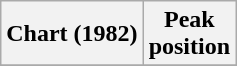<table class="wikitable sortable plainrowheaders" style="text-align:center">
<tr>
<th>Chart (1982)</th>
<th>Peak<br>position</th>
</tr>
<tr>
</tr>
</table>
